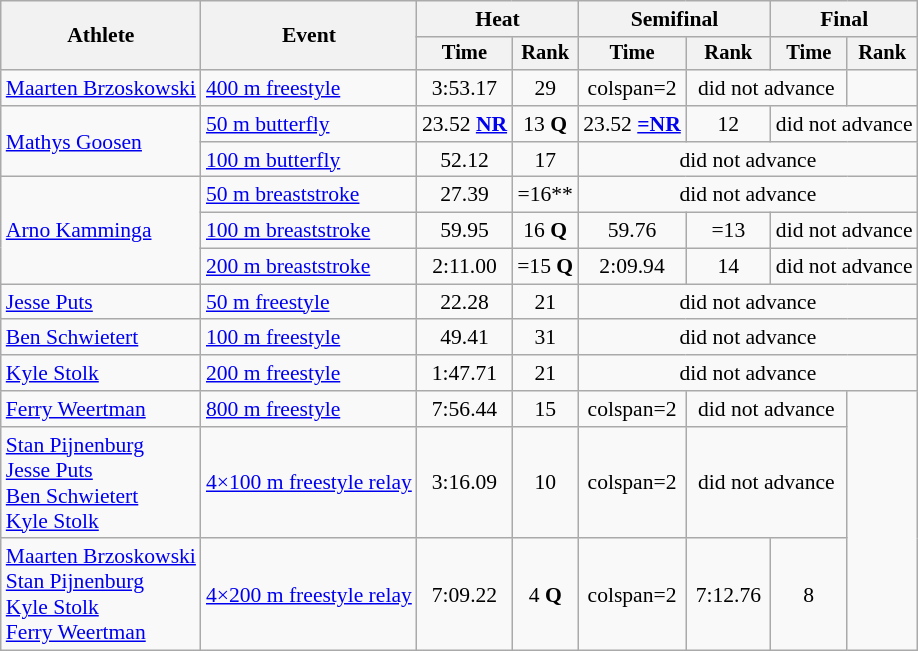<table class=wikitable style="font-size:90%">
<tr>
<th rowspan="2">Athlete</th>
<th rowspan="2">Event</th>
<th colspan="2">Heat</th>
<th colspan="2">Semifinal</th>
<th colspan="2">Final</th>
</tr>
<tr style="font-size:95%">
<th>Time</th>
<th>Rank</th>
<th>Time</th>
<th>Rank</th>
<th>Time</th>
<th>Rank</th>
</tr>
<tr align=center>
<td align=left><a href='#'>Maarten Brzoskowski</a></td>
<td align=left><a href='#'>400 m freestyle</a></td>
<td>3:53.17</td>
<td>29</td>
<td>colspan=2 </td>
<td colspan=2>did not advance</td>
</tr>
<tr align=center>
<td align=left rowspan=2><a href='#'>Mathys Goosen</a></td>
<td align=left><a href='#'>50 m butterfly</a></td>
<td>23.52 <strong><a href='#'>NR</a></strong></td>
<td>13 <strong>Q</strong></td>
<td>23.52  <strong><a href='#'>=NR</a></strong></td>
<td>12</td>
<td colspan=2>did not advance</td>
</tr>
<tr align=center>
<td align=left><a href='#'>100 m butterfly</a></td>
<td>52.12</td>
<td>17</td>
<td colspan=4>did not advance</td>
</tr>
<tr align=center>
<td align=left rowspan=3><a href='#'>Arno Kamminga</a></td>
<td align=left><a href='#'>50 m breaststroke</a></td>
<td>27.39</td>
<td>=16**</td>
<td colspan=4>did not advance</td>
</tr>
<tr align=center>
<td align=left><a href='#'>100 m breaststroke</a></td>
<td>59.95</td>
<td>16 <strong>Q</strong></td>
<td>59.76</td>
<td>=13</td>
<td colspan=2>did not advance</td>
</tr>
<tr align=center>
<td align=left><a href='#'>200 m breaststroke</a></td>
<td>2:11.00</td>
<td>=15 <strong>Q</strong></td>
<td>2:09.94</td>
<td>14</td>
<td colspan=2>did not advance</td>
</tr>
<tr align=center>
<td align=left><a href='#'>Jesse Puts</a></td>
<td align=left><a href='#'>50 m freestyle</a></td>
<td>22.28</td>
<td>21</td>
<td colspan=4>did not advance</td>
</tr>
<tr align=center>
<td align=left><a href='#'>Ben Schwietert</a></td>
<td align=left><a href='#'>100 m freestyle</a></td>
<td>49.41</td>
<td>31</td>
<td colspan=4>did not advance</td>
</tr>
<tr align=center>
<td align=left><a href='#'>Kyle Stolk</a></td>
<td align=left><a href='#'>200 m freestyle</a></td>
<td>1:47.71</td>
<td>21</td>
<td colspan=4>did not advance</td>
</tr>
<tr align=center>
<td align=left><a href='#'>Ferry Weertman</a></td>
<td align=left><a href='#'>800 m freestyle</a></td>
<td>7:56.44</td>
<td>15</td>
<td>colspan=2 </td>
<td colspan=2>did not advance</td>
</tr>
<tr align=center>
<td align=left><a href='#'>Stan Pijnenburg</a><br><a href='#'>Jesse Puts</a><br><a href='#'>Ben Schwietert</a><br><a href='#'>Kyle Stolk</a></td>
<td align=left><a href='#'>4×100 m freestyle relay</a></td>
<td>3:16.09</td>
<td>10</td>
<td>colspan=2 </td>
<td colspan=2>did not advance</td>
</tr>
<tr align=center>
<td align=left><a href='#'>Maarten Brzoskowski</a><br><a href='#'>Stan Pijnenburg</a><br><a href='#'>Kyle Stolk</a><br><a href='#'>Ferry Weertman</a></td>
<td align=left><a href='#'>4×200 m freestyle relay</a></td>
<td>7:09.22</td>
<td>4 <strong>Q</strong></td>
<td>colspan=2 </td>
<td>7:12.76</td>
<td>8</td>
</tr>
</table>
